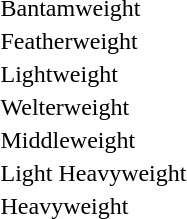<table>
<tr>
<td>Bantamweight<br> </td>
<td></td>
<td></td>
<td></td>
</tr>
<tr>
<td>Featherweight<br> </td>
<td></td>
<td></td>
<td></td>
</tr>
<tr>
<td>Lightweight<br> </td>
<td></td>
<td></td>
<td></td>
</tr>
<tr>
<td>Welterweight<br></td>
<td></td>
<td></td>
<td></td>
</tr>
<tr>
<td>Middleweight<br></td>
<td></td>
<td></td>
<td></td>
</tr>
<tr>
<td>Light Heavyweight<br> </td>
<td></td>
<td></td>
<td></td>
</tr>
<tr>
<td>Heavyweight<br> </td>
<td></td>
<td></td>
<td></td>
</tr>
</table>
